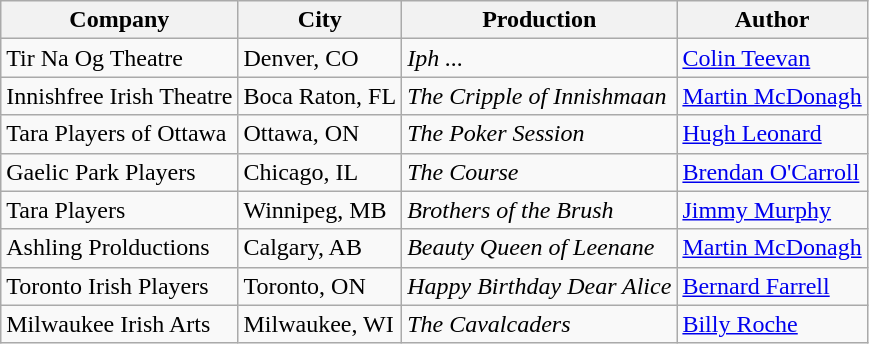<table class="wikitable">
<tr>
<th>Company</th>
<th>City</th>
<th>Production</th>
<th>Author</th>
</tr>
<tr>
<td>Tir Na Og Theatre</td>
<td>Denver, CO</td>
<td><em>Iph ...</em></td>
<td><a href='#'>Colin Teevan</a></td>
</tr>
<tr>
<td>Innishfree Irish Theatre</td>
<td>Boca Raton, FL</td>
<td><em>The Cripple of Innishmaan</em></td>
<td><a href='#'>Martin McDonagh</a></td>
</tr>
<tr>
<td>Tara Players of Ottawa</td>
<td>Ottawa, ON</td>
<td><em>The Poker Session</em></td>
<td><a href='#'>Hugh Leonard</a></td>
</tr>
<tr>
<td>Gaelic Park Players</td>
<td>Chicago, IL</td>
<td><em>The Course</em></td>
<td><a href='#'>Brendan O'Carroll</a></td>
</tr>
<tr>
<td>Tara Players</td>
<td>Winnipeg, MB</td>
<td><em>Brothers of the Brush</em></td>
<td><a href='#'>Jimmy Murphy</a></td>
</tr>
<tr>
<td>Ashling Prolductions</td>
<td>Calgary, AB</td>
<td><em>Beauty Queen of Leenane</em></td>
<td><a href='#'>Martin McDonagh</a></td>
</tr>
<tr>
<td>Toronto Irish Players</td>
<td>Toronto, ON</td>
<td><em>Happy Birthday Dear Alice</em></td>
<td><a href='#'>Bernard Farrell</a></td>
</tr>
<tr>
<td>Milwaukee Irish Arts</td>
<td>Milwaukee, WI</td>
<td><em>The Cavalcaders</em></td>
<td><a href='#'>Billy Roche</a></td>
</tr>
</table>
